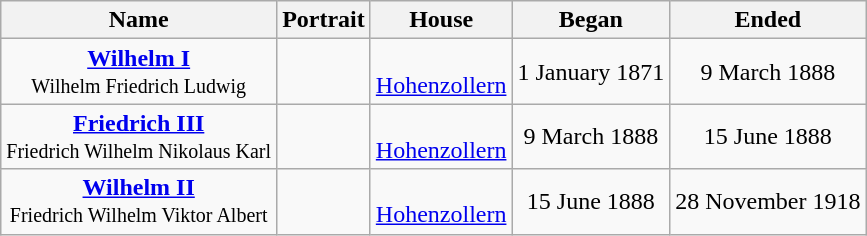<table class="wikitable" style="text-align:center;">
<tr>
<th scope="col">Name</th>
<th scope="col">Portrait</th>
<th scope="col">House</th>
<th scope="col">Began</th>
<th scope="col">Ended</th>
</tr>
<tr>
<td><a href='#'><strong>Wilhelm I</strong></a><br><small>Wilhelm Friedrich Ludwig</small></td>
<td></td>
<td><br><a href='#'>Hohenzollern</a></td>
<td>1 January 1871</td>
<td>9 March 1888</td>
</tr>
<tr>
<td><a href='#'><strong>Friedrich III</strong></a><br><small>Friedrich Wilhelm Nikolaus Karl</small></td>
<td></td>
<td><br><a href='#'>Hohenzollern</a></td>
<td>9 March 1888</td>
<td>15 June 1888</td>
</tr>
<tr>
<td><strong><a href='#'>Wilhelm II</a></strong><br><small>Friedrich Wilhelm Viktor Albert</small></td>
<td></td>
<td><br><a href='#'>Hohenzollern</a></td>
<td>15 June 1888</td>
<td>28 November 1918</td>
</tr>
</table>
